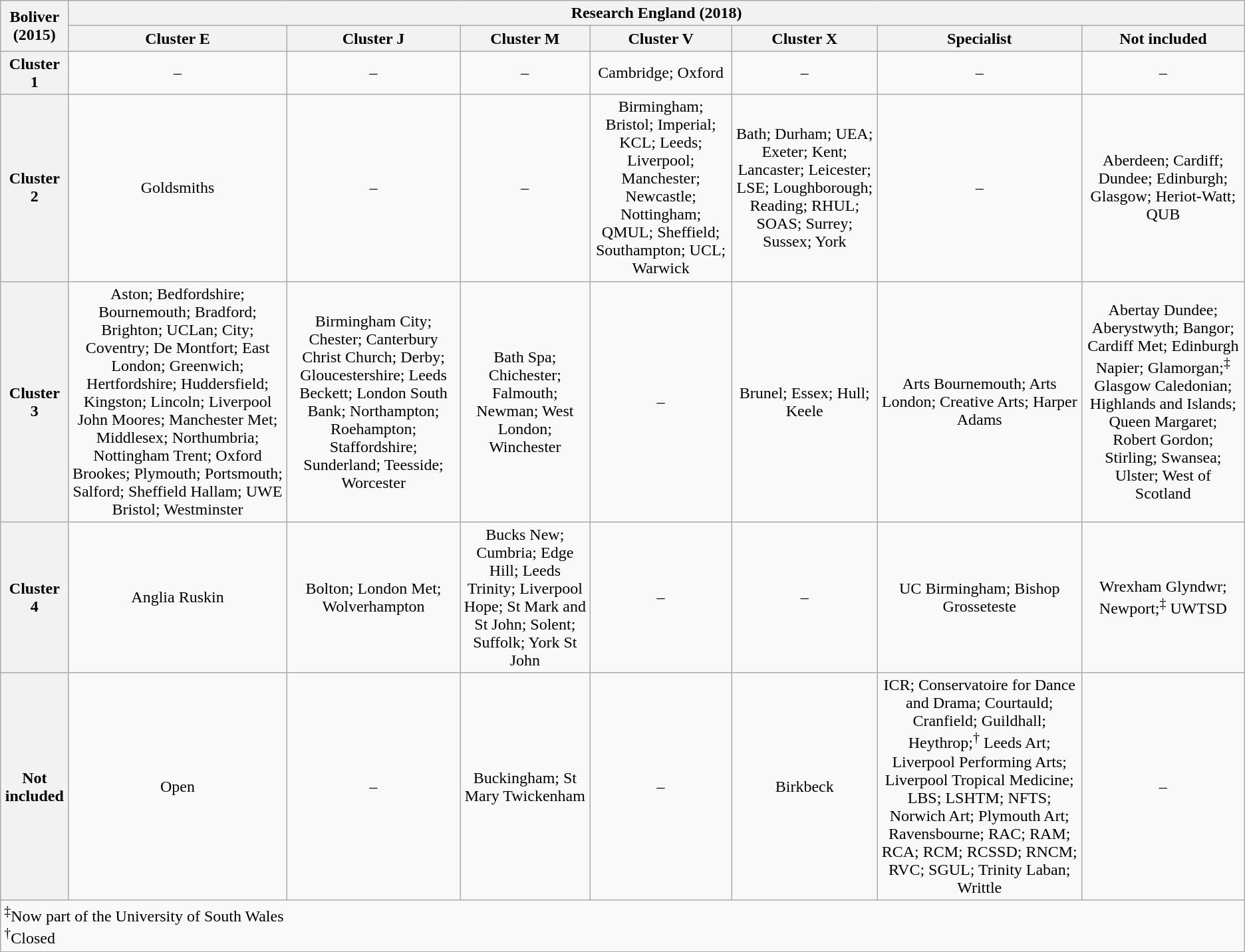<table class="wikitable" style="text-align: center;">
<tr>
<th rowspan= 2>Boliver (2015)</th>
<th colspan="7">Research England (2018)</th>
</tr>
<tr>
<th>Cluster E</th>
<th>Cluster J</th>
<th>Cluster M</th>
<th>Cluster V</th>
<th>Cluster X</th>
<th>Specialist</th>
<th>Not included</th>
</tr>
<tr>
<th>Cluster 1</th>
<td>–</td>
<td>–</td>
<td>–</td>
<td>Cambridge; Oxford</td>
<td>–</td>
<td>–</td>
<td>–</td>
</tr>
<tr>
<th>Cluster 2</th>
<td>Goldsmiths</td>
<td>–</td>
<td>–</td>
<td>Birmingham; Bristol; Imperial; KCL; Leeds; Liverpool; Manchester; Newcastle; Nottingham; QMUL; Sheffield; Southampton; UCL; Warwick</td>
<td>Bath; Durham; UEA; Exeter; Kent; Lancaster; Leicester; LSE; Loughborough; Reading; RHUL; SOAS; Surrey; Sussex; York</td>
<td>–</td>
<td>Aberdeen; Cardiff; Dundee; Edinburgh; Glasgow; Heriot-Watt; QUB</td>
</tr>
<tr>
<th>Cluster 3</th>
<td>Aston; Bedfordshire; Bournemouth; Bradford; Brighton; UCLan; City; Coventry; De Montfort; East London; Greenwich; Hertfordshire; Huddersfield; Kingston; Lincoln; Liverpool John Moores; Manchester Met; Middlesex; Northumbria; Nottingham Trent; Oxford Brookes; Plymouth; Portsmouth; Salford; Sheffield Hallam; UWE Bristol; Westminster</td>
<td>Birmingham City; Chester; Canterbury Christ Church; Derby; Gloucestershire; Leeds Beckett; London South Bank; Northampton; Roehampton; Staffordshire; Sunderland; Teesside; Worcester</td>
<td>Bath Spa; Chichester; Falmouth; Newman; West London; Winchester</td>
<td>–</td>
<td>Brunel; Essex; Hull; Keele</td>
<td>Arts Bournemouth; Arts London; Creative Arts; Harper Adams</td>
<td>Abertay Dundee; Aberystwyth; Bangor; Cardiff Met; Edinburgh Napier; Glamorgan;<sup>‡</sup> Glasgow Caledonian; Highlands and Islands; Queen Margaret; Robert Gordon; Stirling; Swansea; Ulster; West of Scotland</td>
</tr>
<tr>
<th>Cluster 4</th>
<td>Anglia Ruskin</td>
<td>Bolton; London Met; Wolverhampton</td>
<td>Bucks New; Cumbria; Edge Hill; Leeds Trinity; Liverpool Hope; St Mark and St John; Solent; Suffolk; York St John</td>
<td>–</td>
<td>–</td>
<td>UC Birmingham; Bishop Grosseteste</td>
<td>Wrexham Glyndwr; Newport;<sup>‡</sup> UWTSD</td>
</tr>
<tr>
<th>Not included</th>
<td>Open</td>
<td>–</td>
<td>Buckingham; St Mary Twickenham</td>
<td>–</td>
<td>Birkbeck</td>
<td>ICR; Conservatoire for Dance and Drama; Courtauld; Cranfield; Guildhall; Heythrop;<sup>†</sup> Leeds Art; Liverpool Performing Arts; Liverpool Tropical Medicine; LBS; LSHTM; NFTS; Norwich Art; Plymouth Art; Ravensbourne; RAC; RAM; RCA; RCM; RCSSD; RNCM; RVC; SGUL; Trinity Laban; Writtle</td>
<td>–</td>
</tr>
<tr>
<td colspan=8 style="text-align: left;"><sup>‡</sup>Now part of the University of South Wales<br><sup>†</sup>Closed</td>
</tr>
</table>
